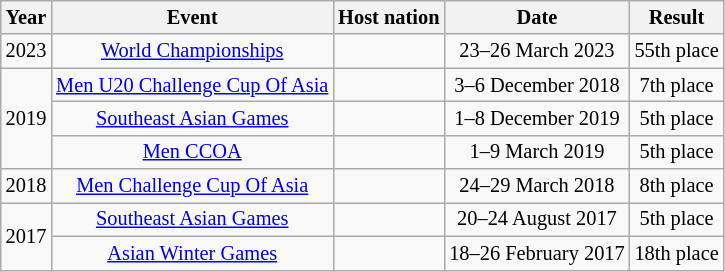<table class="wikitable sortable" style="font-size:85%; text-align:center;">
<tr>
<th>Year</th>
<th>Event</th>
<th>Host nation</th>
<th>Date</th>
<th>Result</th>
</tr>
<tr>
<td>2023</td>
<td><a href='#'>World Championships</a></td>
<td></td>
<td>23–26 March 2023</td>
<td>55th place<br></td>
</tr>
<tr>
<td rowspan="3">2019</td>
<td><a href='#'>Men U20 Challenge Cup Of Asia</a></td>
<td></td>
<td>3–6 December 2018</td>
<td>7th place<br></td>
</tr>
<tr>
<td><a href='#'>Southeast Asian Games</a></td>
<td></td>
<td>1–8 December 2019</td>
<td>5th place</td>
</tr>
<tr>
<td><a href='#'>Men CCOA</a></td>
<td></td>
<td>1–9 March 2019</td>
<td>5th place</td>
</tr>
<tr>
<td>2018</td>
<td><a href='#'>Men Challenge Cup Of Asia</a></td>
<td></td>
<td>24–29 March 2018</td>
<td>8th place<br></td>
</tr>
<tr>
<td rowspan="2">2017</td>
<td><a href='#'>Southeast Asian Games</a></td>
<td></td>
<td>20–24 August 2017</td>
<td>5th place</td>
</tr>
<tr>
<td><a href='#'>Asian Winter Games</a></td>
<td></td>
<td>18–26 February 2017</td>
<td>18th place<br></td>
</tr>
</table>
